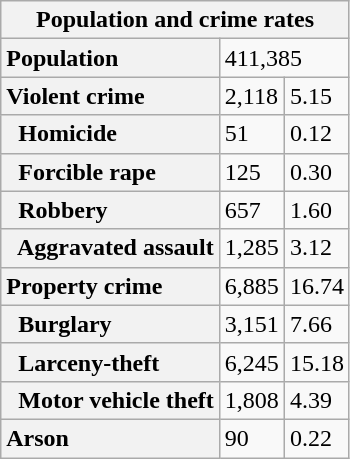<table class="wikitable collapsible collapsed">
<tr>
<th colspan="3">Population and crime rates</th>
</tr>
<tr>
<th scope="row" style="text-align: left;">Population</th>
<td colspan="2">411,385</td>
</tr>
<tr>
<th scope="row" style="text-align: left;">Violent crime</th>
<td>2,118</td>
<td>5.15</td>
</tr>
<tr>
<th scope="row" style="text-align: left;">  Homicide</th>
<td>51</td>
<td>0.12</td>
</tr>
<tr>
<th scope="row" style="text-align: left;">  Forcible rape</th>
<td>125</td>
<td>0.30</td>
</tr>
<tr>
<th scope="row" style="text-align: left;">  Robbery</th>
<td>657</td>
<td>1.60</td>
</tr>
<tr>
<th scope="row" style="text-align: left;">  Aggravated assault</th>
<td>1,285</td>
<td>3.12</td>
</tr>
<tr>
<th scope="row" style="text-align: left;">Property crime</th>
<td>6,885</td>
<td>16.74</td>
</tr>
<tr>
<th scope="row" style="text-align: left;">  Burglary</th>
<td>3,151</td>
<td>7.66</td>
</tr>
<tr>
<th scope="row" style="text-align: left;">  Larceny-theft</th>
<td>6,245</td>
<td>15.18</td>
</tr>
<tr>
<th scope="row" style="text-align: left;">  Motor vehicle theft</th>
<td>1,808</td>
<td>4.39</td>
</tr>
<tr>
<th scope="row" style="text-align: left;">Arson</th>
<td>90</td>
<td>0.22</td>
</tr>
</table>
